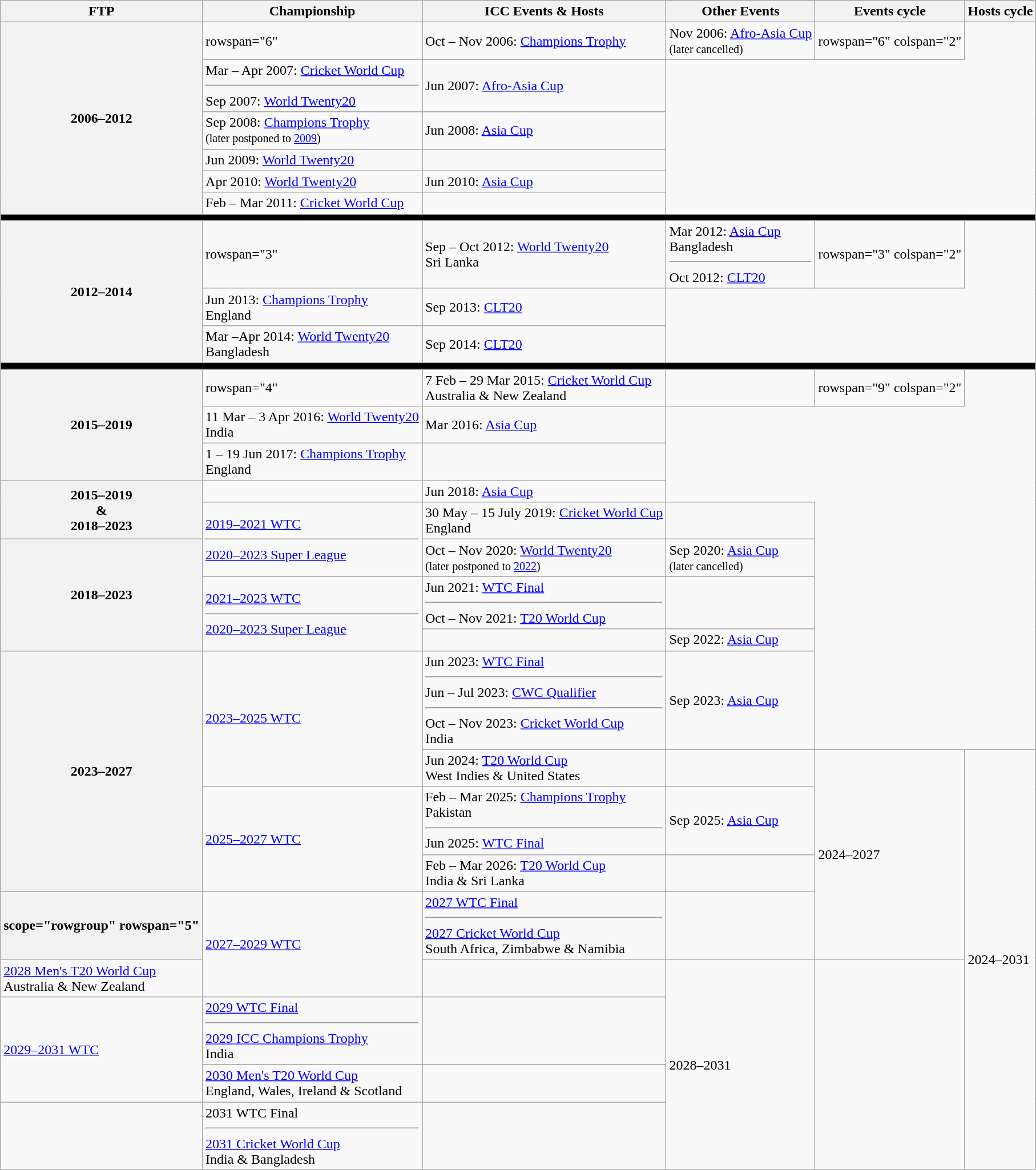<table class="wikitable sortable">
<tr>
<th scope="col">FTP</th>
<th scope="col">Championship</th>
<th scope="col">ICC Events & Hosts</th>
<th scope="col">Other Events</th>
<th scope="col">Events cycle</th>
<th scope="col">Hosts cycle</th>
</tr>
<tr>
<th scope="rowgroup" rowspan="6">2006–2012</th>
<td>rowspan="6" </td>
<td>Oct – Nov 2006: <a href='#'>Champions Trophy</a></td>
<td>Nov 2006: <a href='#'>Afro-Asia Cup</a><br><small>(later cancelled)</small></td>
<td>rowspan="6" colspan="2" </td>
</tr>
<tr>
<td>Mar – Apr 2007: <a href='#'>Cricket World Cup</a><hr>Sep 2007: <a href='#'>World Twenty20</a></td>
<td>Jun 2007: <a href='#'>Afro-Asia Cup</a></td>
</tr>
<tr>
<td>Sep 2008: <a href='#'>Champions Trophy</a><br><small>(later postponed to <a href='#'>2009</a>)</small></td>
<td>Jun 2008: <a href='#'>Asia Cup</a></td>
</tr>
<tr>
<td>Jun 2009: <a href='#'>World Twenty20</a></td>
<td></td>
</tr>
<tr>
<td>Apr 2010: <a href='#'>World Twenty20</a></td>
<td>Jun 2010: <a href='#'>Asia Cup</a></td>
</tr>
<tr>
<td>Feb – Mar 2011: <a href='#'>Cricket World Cup</a></td>
<td></td>
</tr>
<tr>
<td colspan="6" style="background:black;"></td>
</tr>
<tr>
<th scope="rowgroup" rowspan="3">2012–2014</th>
<td>rowspan="3" </td>
<td>Sep – Oct 2012: <a href='#'>World Twenty20</a><br>Sri Lanka</td>
<td>Mar 2012: <a href='#'>Asia Cup</a><br>Bangladesh<hr>Oct 2012: <a href='#'>CLT20</a></td>
<td>rowspan="3" colspan="2" </td>
</tr>
<tr>
<td>Jun 2013: <a href='#'>Champions Trophy</a><br>England</td>
<td>Sep 2013: <a href='#'>CLT20</a></td>
</tr>
<tr>
<td>Mar –Apr 2014: <a href='#'>World Twenty20</a><br>Bangladesh</td>
<td>Sep 2014: <a href='#'>CLT20</a></td>
</tr>
<tr>
<td colspan="6" style="background:black;"></td>
</tr>
<tr>
<th scope="rowgroup" rowspan="3">2015–2019</th>
<td>rowspan="4" </td>
<td>7 Feb – 29 Mar 2015: <a href='#'>Cricket World Cup</a><br>Australia & New Zealand</td>
<td></td>
<td>rowspan="9" colspan="2" </td>
</tr>
<tr>
<td>11 Mar – 3 Apr 2016: <a href='#'>World Twenty20</a><br>India</td>
<td>Mar 2016: <a href='#'>Asia Cup</a></td>
</tr>
<tr>
<td>1 – 19 Jun 2017: <a href='#'>Champions Trophy</a><br>England</td>
<td></td>
</tr>
<tr>
<th scope="rowgroup" rowspan="2">2015–2019<br>&<br>2018–2023</th>
<td></td>
<td>Jun 2018: <a href='#'>Asia Cup</a></td>
</tr>
<tr>
<td rowspan="2"><a href='#'>2019–2021 WTC</a><hr><a href='#'>2020–2023 Super League</a></td>
<td>30 May – 15 July 2019: <a href='#'>Cricket World Cup</a><br>England</td>
<td></td>
</tr>
<tr>
<th scope="rowgroup" rowspan="3">2018–2023</th>
<td>Oct – Nov 2020: <a href='#'>World Twenty20</a><br><small>(later postponed to <a href='#'>2022</a>)</small></td>
<td>Sep 2020: <a href='#'>Asia Cup</a><br><small>(later cancelled)</small></td>
</tr>
<tr>
<td rowspan="2"><a href='#'>2021–2023 WTC</a><hr><a href='#'>2020–2023 Super League</a></td>
<td>Jun 2021: <a href='#'>WTC Final</a><hr>Oct – Nov 2021: <a href='#'>T20 World Cup</a></td>
<td></td>
</tr>
<tr>
<td></td>
<td>Sep 2022: <a href='#'>Asia Cup</a></td>
</tr>
<tr>
<th scope="rowgroup" rowspan="4">2023–2027</th>
<td rowspan="2"><a href='#'>2023–2025 WTC</a></td>
<td>Jun 2023: <a href='#'>WTC Final</a><hr>Jun – Jul 2023: <a href='#'>CWC Qualifier</a><hr>Oct – Nov 2023: <a href='#'>Cricket World Cup</a><br>India</td>
<td>Sep 2023: <a href='#'>Asia Cup</a></td>
</tr>
<tr>
<td>Jun 2024: <a href='#'>T20 World Cup</a><br>West Indies & United States</td>
<td></td>
<td rowspan="4">2024–2027</td>
<td rowspan="8">2024–2031</td>
</tr>
<tr>
<td rowspan="2"><a href='#'>2025–2027 WTC</a></td>
<td>Feb – Mar 2025: <a href='#'>Champions Trophy</a><br>Pakistan<hr>Jun 2025: <a href='#'>WTC Final</a></td>
<td>Sep 2025: <a href='#'>Asia Cup</a></td>
</tr>
<tr>
<td>Feb – Mar 2026: <a href='#'>T20 World Cup</a><br>India & Sri Lanka</td>
<td></td>
</tr>
<tr>
<th>scope="rowgroup" rowspan="5" </th>
<td rowspan="2"><a href='#'>2027–2029 WTC</a></td>
<td><a href='#'>2027 WTC Final</a><hr><a href='#'>2027 Cricket World Cup</a><br>South Africa, Zimbabwe & Namibia</td>
<td></td>
</tr>
<tr>
<td><a href='#'>2028 Men's T20 World Cup</a><br>Australia & New Zealand</td>
<td></td>
<td rowspan="4">2028–2031</td>
</tr>
<tr>
<td rowspan="2"><a href='#'>2029–2031 WTC</a></td>
<td><a href='#'>2029 WTC Final</a><hr><a href='#'>2029 ICC Champions Trophy</a><br>India</td>
<td></td>
</tr>
<tr>
<td><a href='#'>2030 Men's T20 World Cup</a><br>England, Wales, Ireland & Scotland</td>
<td></td>
</tr>
<tr>
<td></td>
<td>2031 WTC Final<hr><a href='#'>2031 Cricket World Cup</a><br>India & Bangladesh</td>
<td></td>
</tr>
</table>
